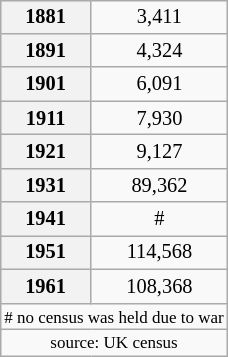<table class="wikitable"  style="float:right; font-size:85%; margin-left:10px;">
<tr>
<th style="text-align:center;">1881</th>
<td style="text-align:center;">3,411</td>
</tr>
<tr>
<th style="text-align:center;">1891</th>
<td style="text-align:center;">4,324</td>
</tr>
<tr>
<th style="text-align:center;">1901</th>
<td style="text-align:center;">6,091</td>
</tr>
<tr>
<th style="text-align:center;">1911</th>
<td style="text-align:center;">7,930</td>
</tr>
<tr>
<th style="text-align:center;">1921</th>
<td style="text-align:center;">9,127</td>
</tr>
<tr>
<th style="text-align:center;">1931</th>
<td style="text-align:center;">89,362</td>
</tr>
<tr>
<th style="text-align:center;">1941</th>
<td style="text-align:center;">#</td>
</tr>
<tr>
<th style="text-align:center;">1951</th>
<td style="text-align:center;">114,568</td>
</tr>
<tr>
<th style="text-align:center;">1961</th>
<td style="text-align:center;">108,368</td>
</tr>
<tr>
<td style="font-size:smaller" colspan=2># no census was held due to war</td>
</tr>
<tr>
<td colspan="2" style="font-size:smaller; text-align:center;">source: UK census</td>
</tr>
</table>
